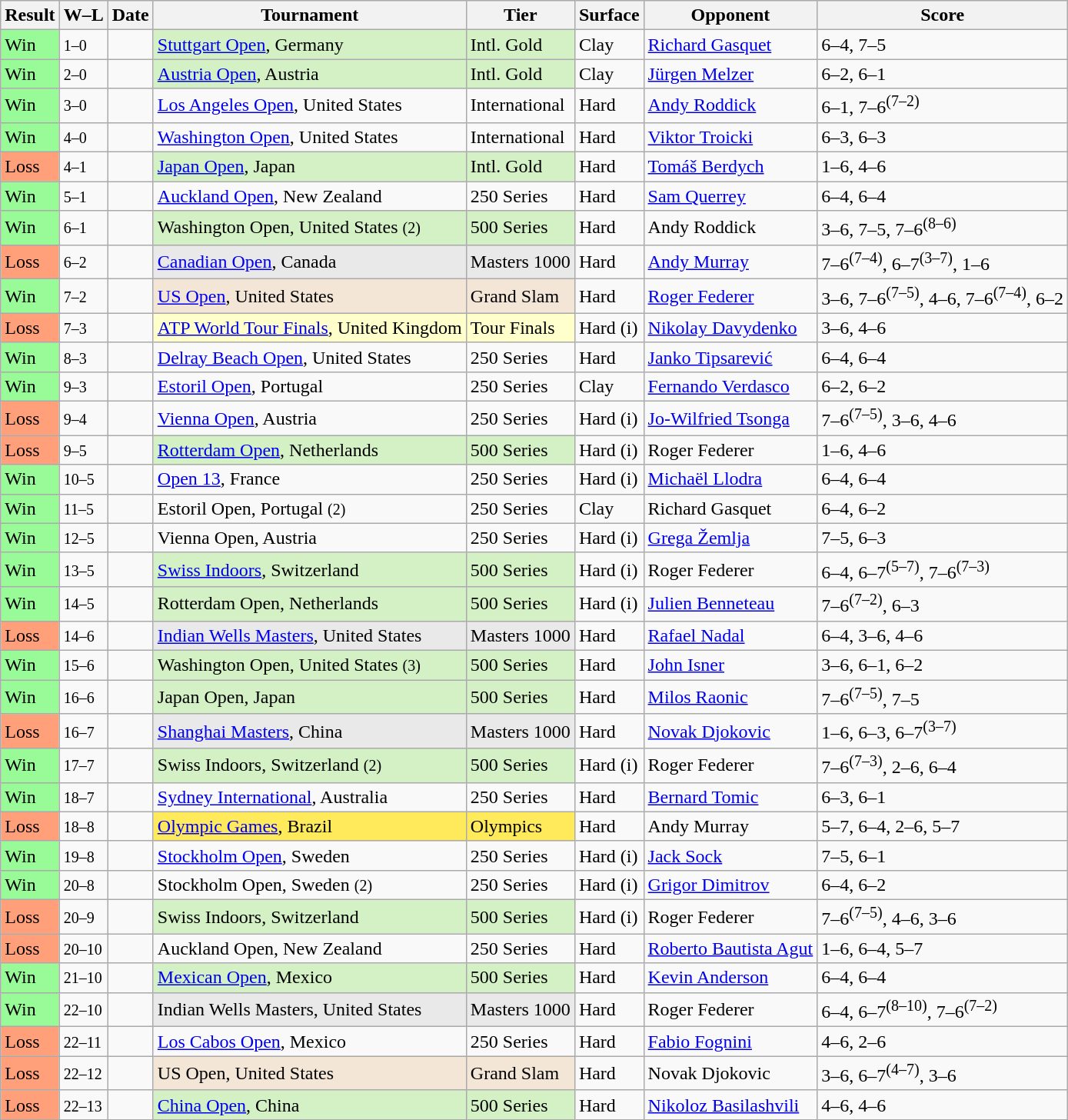<table class="sortable wikitable">
<tr>
<th>Result</th>
<th class="unsortable">W–L</th>
<th>Date</th>
<th>Tournament</th>
<th>Tier</th>
<th>Surface</th>
<th>Opponent</th>
<th class="unsortable">Score</th>
</tr>
<tr>
<td bgcolor=98FB98>Win</td>
<td><small>1–0</small></td>
<td><a href='#'></a></td>
<td style="background:#D4F1C5;"><a href='#'>Stuttgart Open</a>, Germany</td>
<td style="background:#D4F1C5;">Intl. Gold</td>
<td>Clay</td>
<td> <a href='#'>Richard Gasquet</a></td>
<td>6–4, 7–5</td>
</tr>
<tr>
<td bgcolor=98FB98>Win</td>
<td><small>2–0</small></td>
<td><a href='#'></a></td>
<td style="background:#D4F1C5;"><a href='#'>Austria Open</a>, Austria</td>
<td style="background:#D4F1C5;">Intl. Gold</td>
<td>Clay</td>
<td> <a href='#'>Jürgen Melzer</a></td>
<td>6–2, 6–1</td>
</tr>
<tr>
<td bgcolor=98FB98>Win</td>
<td><small>3–0</small></td>
<td><a href='#'></a></td>
<td><a href='#'>Los Angeles Open</a>, United States</td>
<td>International</td>
<td>Hard</td>
<td> <a href='#'>Andy Roddick</a></td>
<td>6–1, 7–6<sup>(7–2)</sup></td>
</tr>
<tr>
<td bgcolor=98FB98>Win</td>
<td><small>4–0</small></td>
<td><a href='#'></a></td>
<td><a href='#'>Washington Open</a>, United States</td>
<td>International</td>
<td>Hard</td>
<td> <a href='#'>Viktor Troicki</a></td>
<td>6–3, 6–3</td>
</tr>
<tr>
<td bgcolor=FFA07A>Loss</td>
<td><small>4–1</small></td>
<td><a href='#'></a></td>
<td style="background:#D4F1C5;"><a href='#'>Japan Open</a>, Japan</td>
<td style="background:#D4F1C5;">Intl. Gold</td>
<td>Hard</td>
<td> <a href='#'>Tomáš Berdych</a></td>
<td>1–6, 4–6</td>
</tr>
<tr>
<td bgcolor=98FB98>Win</td>
<td><small>5–1</small></td>
<td><a href='#'></a></td>
<td><a href='#'>Auckland Open</a>, New Zealand</td>
<td>250 Series</td>
<td>Hard</td>
<td> <a href='#'>Sam Querrey</a></td>
<td>6–4, 6–4</td>
</tr>
<tr>
<td bgcolor=98FB98>Win</td>
<td><small>6–1</small></td>
<td><a href='#'></a></td>
<td style="background:#D4F1C5;">Washington Open, United States <small>(2)</small></td>
<td style="background:#D4F1C5;">500 Series</td>
<td>Hard</td>
<td> Andy Roddick</td>
<td>3–6, 7–5, 7–6<sup>(8–6)</sup></td>
</tr>
<tr>
<td bgcolor=FFA07A>Loss</td>
<td><small>6–2</small></td>
<td><a href='#'></a></td>
<td style="background:#E9E9E9;"><a href='#'>Canadian Open</a>, Canada</td>
<td style="background:#E9E9E9;">Masters 1000</td>
<td>Hard</td>
<td> <a href='#'>Andy Murray</a></td>
<td>7–6<sup>(7–4)</sup>, 6–7<sup>(3–7)</sup>, 1–6</td>
</tr>
<tr>
<td bgcolor=98FB98>Win</td>
<td><small>7–2</small></td>
<td><a href='#'></a></td>
<td style="background:#F3E6D7;"><a href='#'>US Open</a>, United States</td>
<td style="background:#F3E6D7;">Grand Slam</td>
<td>Hard</td>
<td> <a href='#'>Roger Federer</a></td>
<td>3–6, 7–6<sup>(7–5)</sup>, 4–6, 7–6<sup>(7–4)</sup>, 6–2</td>
</tr>
<tr>
<td bgcolor=FFA07A>Loss</td>
<td><small>7–3</small></td>
<td><a href='#'></a></td>
<td style="background:#ffffcc;"><a href='#'>ATP World Tour Finals</a>, United Kingdom</td>
<td style="background:#ffffcc;">Tour Finals</td>
<td>Hard (i)</td>
<td> <a href='#'>Nikolay Davydenko</a></td>
<td>3–6, 4–6</td>
</tr>
<tr>
<td bgcolor=98FB98>Win</td>
<td><small>8–3</small></td>
<td><a href='#'></a></td>
<td><a href='#'>Delray Beach Open</a>, United States</td>
<td>250 Series</td>
<td>Hard</td>
<td> <a href='#'>Janko Tipsarević</a></td>
<td>6–4, 6–4</td>
</tr>
<tr>
<td bgcolor=98FB98>Win</td>
<td><small>9–3</small></td>
<td><a href='#'></a></td>
<td><a href='#'>Estoril Open</a>, Portugal</td>
<td>250 Series</td>
<td>Clay</td>
<td> <a href='#'>Fernando Verdasco</a></td>
<td>6–2, 6–2</td>
</tr>
<tr>
<td bgcolor=FFA07A>Loss</td>
<td><small>9–4</small></td>
<td><a href='#'></a></td>
<td><a href='#'>Vienna Open</a>, Austria</td>
<td>250 Series</td>
<td>Hard (i)</td>
<td> <a href='#'>Jo-Wilfried Tsonga</a></td>
<td>7–6<sup>(7–5)</sup>, 3–6, 4–6</td>
</tr>
<tr>
<td bgcolor=FFA07A>Loss</td>
<td><small>9–5</small></td>
<td><a href='#'></a></td>
<td style="background:#D4F1C5;"><a href='#'>Rotterdam Open</a>, Netherlands</td>
<td style="background:#D4F1C5;">500 Series</td>
<td>Hard (i)</td>
<td> Roger Federer</td>
<td>1–6, 4–6</td>
</tr>
<tr>
<td bgcolor=98FB98>Win</td>
<td><small>10–5</small></td>
<td><a href='#'></a></td>
<td><a href='#'>Open 13</a>, France</td>
<td>250 Series</td>
<td>Hard (i)</td>
<td> <a href='#'>Michaël Llodra</a></td>
<td>6–4, 6–4</td>
</tr>
<tr>
<td bgcolor=98FB98>Win</td>
<td><small>11–5</small></td>
<td><a href='#'></a></td>
<td>Estoril Open, Portugal <small>(2)</small></td>
<td>250 Series</td>
<td>Clay</td>
<td> Richard Gasquet</td>
<td>6–4, 6–2</td>
</tr>
<tr>
<td bgcolor=98FB98>Win</td>
<td><small>12–5</small></td>
<td><a href='#'></a></td>
<td>Vienna Open, Austria</td>
<td>250 Series</td>
<td>Hard (i)</td>
<td> <a href='#'>Grega Žemlja</a></td>
<td>7–5, 6–3</td>
</tr>
<tr>
<td bgcolor=98FB98>Win</td>
<td><small>13–5</small></td>
<td><a href='#'></a></td>
<td style="background:#D4F1C5;"><a href='#'>Swiss Indoors</a>, Switzerland</td>
<td style="background:#D4F1C5;">500 Series</td>
<td>Hard (i)</td>
<td> Roger Federer</td>
<td>6–4, 6–7<sup>(5–7)</sup>, 7–6<sup>(7–3)</sup></td>
</tr>
<tr>
<td bgcolor=98FB98>Win</td>
<td><small>14–5</small></td>
<td><a href='#'></a></td>
<td style="background:#D4F1C5;">Rotterdam Open, Netherlands</td>
<td style="background:#D4F1C5;">500 Series</td>
<td>Hard (i)</td>
<td> <a href='#'>Julien Benneteau</a></td>
<td>7–6<sup>(7–2)</sup>, 6–3</td>
</tr>
<tr>
<td bgcolor=FFA07A>Loss</td>
<td><small>14–6</small></td>
<td><a href='#'></a></td>
<td style="background:#E9E9E9;"><a href='#'>Indian Wells Masters</a>, United States</td>
<td style="background:#E9E9E9;">Masters 1000</td>
<td>Hard</td>
<td> <a href='#'>Rafael Nadal</a></td>
<td>6–4, 3–6, 4–6</td>
</tr>
<tr>
<td bgcolor=98FB98>Win</td>
<td><small>15–6</small></td>
<td><a href='#'></a></td>
<td style="background:#D4F1C5;">Washington Open, United States <small>(3)</small></td>
<td style="background:#D4F1C5;">500 Series</td>
<td>Hard</td>
<td> <a href='#'>John Isner</a></td>
<td>3–6, 6–1, 6–2</td>
</tr>
<tr>
<td bgcolor=98FB98>Win</td>
<td><small>16–6</small></td>
<td><a href='#'></a></td>
<td style="background:#D4F1C5;">Japan Open, Japan</td>
<td style="background:#D4F1C5;">500 Series</td>
<td>Hard</td>
<td> <a href='#'>Milos Raonic</a></td>
<td>7–6<sup>(7–5)</sup>, 7–5</td>
</tr>
<tr>
<td bgcolor=FFA07A>Loss</td>
<td><small>16–7</small></td>
<td><a href='#'></a></td>
<td style="background:#E9E9E9;"><a href='#'>Shanghai Masters</a>, China</td>
<td style="background:#E9E9E9;">Masters 1000</td>
<td>Hard</td>
<td> <a href='#'>Novak Djokovic</a></td>
<td>1–6, 6–3, 6–7<sup>(3–7)</sup></td>
</tr>
<tr>
<td bgcolor=98FB98>Win</td>
<td><small>17–7</small></td>
<td><a href='#'></a></td>
<td style="background:#D4F1C5;">Swiss Indoors, Switzerland <small>(2)</small></td>
<td style="background:#D4F1C5;">500 Series</td>
<td>Hard (i)</td>
<td> Roger Federer</td>
<td>7–6<sup>(7–3)</sup>, 2–6, 6–4</td>
</tr>
<tr>
<td bgcolor=98FB98>Win</td>
<td><small>18–7</small></td>
<td><a href='#'></a></td>
<td><a href='#'>Sydney International</a>, Australia</td>
<td>250 Series</td>
<td>Hard</td>
<td> <a href='#'>Bernard Tomic</a></td>
<td>6–3, 6–1</td>
</tr>
<tr>
<td bgcolor=FFA07A>Loss</td>
<td><small>18–8</small></td>
<td><a href='#'></a></td>
<td style="background:#FFEA5C;"><a href='#'>Olympic Games</a>, Brazil</td>
<td style="background:#FFEA5C;">Olympics</td>
<td>Hard</td>
<td> Andy Murray</td>
<td>5–7, 6–4, 2–6, 5–7</td>
</tr>
<tr>
<td bgcolor=98FB98>Win</td>
<td><small>19–8</small></td>
<td><a href='#'></a></td>
<td><a href='#'>Stockholm Open</a>, Sweden</td>
<td>250 Series</td>
<td>Hard (i)</td>
<td> <a href='#'>Jack Sock</a></td>
<td>7–5, 6–1</td>
</tr>
<tr>
<td bgcolor=98FB98>Win</td>
<td><small>20–8</small></td>
<td><a href='#'></a></td>
<td>Stockholm Open, Sweden <small>(2)</small></td>
<td>250 Series</td>
<td>Hard (i)</td>
<td> <a href='#'>Grigor Dimitrov</a></td>
<td>6–4, 6–2</td>
</tr>
<tr>
<td bgcolor=FFA07A>Loss</td>
<td><small>20–9</small></td>
<td><a href='#'></a></td>
<td style="background:#D4F1C5;">Swiss Indoors, Switzerland</td>
<td style="background:#D4F1C5;">500 Series</td>
<td>Hard (i)</td>
<td> Roger Federer</td>
<td>7–6<sup>(7–5)</sup>, 4–6, 3–6</td>
</tr>
<tr>
<td bgcolor=FFA07A>Loss</td>
<td><small>20–10</small></td>
<td><a href='#'></a></td>
<td>Auckland Open, New Zealand</td>
<td>250 Series</td>
<td>Hard</td>
<td> <a href='#'>Roberto Bautista Agut</a></td>
<td>1–6, 6–4, 5–7</td>
</tr>
<tr>
<td bgcolor=98FB98>Win</td>
<td><small>21–10</small></td>
<td><a href='#'></a></td>
<td style="background:#D4F1C5;"><a href='#'>Mexican Open</a>, Mexico</td>
<td style="background:#D4F1C5;">500 Series</td>
<td>Hard</td>
<td> <a href='#'>Kevin Anderson</a></td>
<td>6–4, 6–4</td>
</tr>
<tr>
<td bgcolor=98FB98>Win</td>
<td><small>22–10</small></td>
<td><a href='#'></a></td>
<td style="background:#E9E9E9;">Indian Wells Masters, United States</td>
<td style="background:#E9E9E9;">Masters 1000</td>
<td>Hard</td>
<td> Roger Federer</td>
<td>6–4, 6–7<sup>(8–10)</sup>, 7–6<sup>(7–2)</sup></td>
</tr>
<tr>
<td bgcolor=FFA07A>Loss</td>
<td><small>22–11</small></td>
<td><a href='#'></a></td>
<td><a href='#'>Los Cabos Open</a>, Mexico</td>
<td>250 Series</td>
<td>Hard</td>
<td> <a href='#'>Fabio Fognini</a></td>
<td>4–6, 2–6</td>
</tr>
<tr>
<td bgcolor=FFA07A>Loss</td>
<td><small>22–12</small></td>
<td><a href='#'></a></td>
<td style="background:#F3E6D7;">US Open, United States</td>
<td style="background:#F3E6D7;">Grand Slam</td>
<td>Hard</td>
<td> Novak Djokovic</td>
<td>3–6, 6–7<sup>(4–7)</sup>, 3–6</td>
</tr>
<tr>
<td bgcolor=FFA07A>Loss</td>
<td><small>22–13</small></td>
<td><a href='#'></a></td>
<td style="background:#D4F1C5;"><a href='#'>China Open</a>, China</td>
<td style="background:#D4F1C5;">500 Series</td>
<td>Hard</td>
<td> <a href='#'>Nikoloz Basilashvili</a></td>
<td>4–6, 4–6</td>
</tr>
</table>
